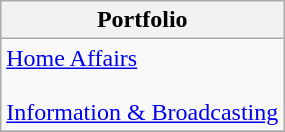<table class="wikitable">
<tr>
<th>Portfolio</th>
</tr>
<tr>
<td><a href='#'>Home Affairs<br></a><br><a href='#'>Information & Broadcasting</a> <br></td>
</tr>
<tr>
</tr>
</table>
